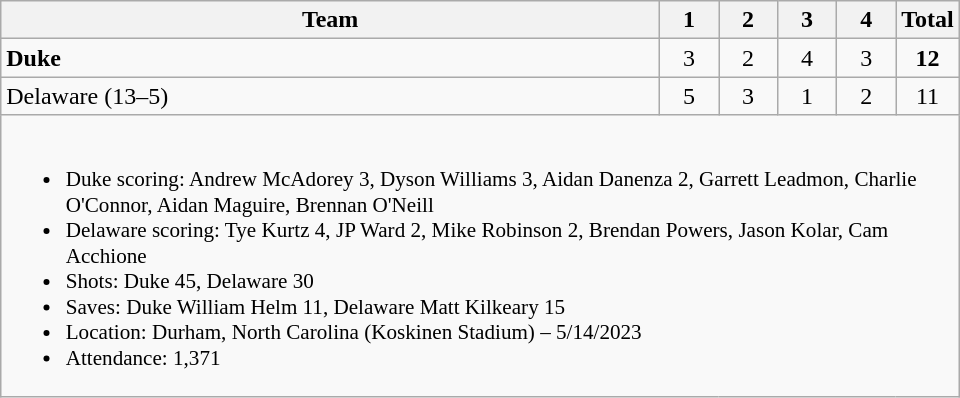<table class="wikitable" style="text-align:center; max-width:40em">
<tr>
<th>Team</th>
<th style="width:2em">1</th>
<th style="width:2em">2</th>
<th style="width:2em">3</th>
<th style="width:2em">4</th>
<th style="width:2em">Total</th>
</tr>
<tr>
<td style="text-align:left"><strong>Duke</strong></td>
<td>3</td>
<td>2</td>
<td>4</td>
<td>3</td>
<td><strong>12</strong></td>
</tr>
<tr>
<td style="text-align:left">Delaware (13–5)</td>
<td>5</td>
<td>3</td>
<td>1</td>
<td>2</td>
<td>11</td>
</tr>
<tr>
<td colspan=6 style="text-align:left; font-size:88%;"><br><ul><li>Duke scoring: Andrew McAdorey 3, Dyson Williams 3, Aidan Danenza 2, Garrett Leadmon, Charlie O'Connor, Aidan Maguire, Brennan O'Neill</li><li>Delaware scoring: Tye Kurtz 4, JP Ward 2, Mike Robinson 2, Brendan Powers, Jason Kolar, Cam Acchione</li><li>Shots: Duke 45, Delaware 30</li><li>Saves: Duke William Helm 11, Delaware Matt Kilkeary 15</li><li>Location: Durham, North Carolina (Koskinen Stadium) – 5/14/2023</li><li>Attendance: 1,371</li></ul></td>
</tr>
</table>
